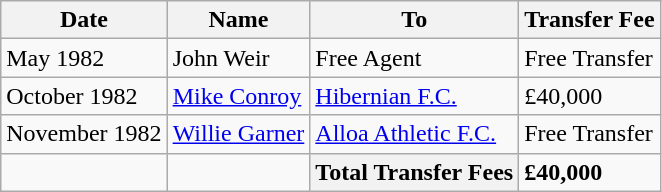<table class="wikitable sortable">
<tr>
<th>Date</th>
<th>Name</th>
<th>To</th>
<th>Transfer Fee</th>
</tr>
<tr>
<td>May 1982</td>
<td>John Weir</td>
<td>Free Agent</td>
<td>Free Transfer</td>
</tr>
<tr>
<td>October 1982</td>
<td><a href='#'>Mike Conroy</a></td>
<td><a href='#'>Hibernian F.C.</a></td>
<td>£40,000</td>
</tr>
<tr>
<td>November 1982</td>
<td><a href='#'>Willie Garner</a></td>
<td><a href='#'>Alloa Athletic F.C.</a></td>
<td>Free Transfer</td>
</tr>
<tr>
<td></td>
<td></td>
<th>Total Transfer Fees</th>
<td><strong>£40,000</strong></td>
</tr>
</table>
